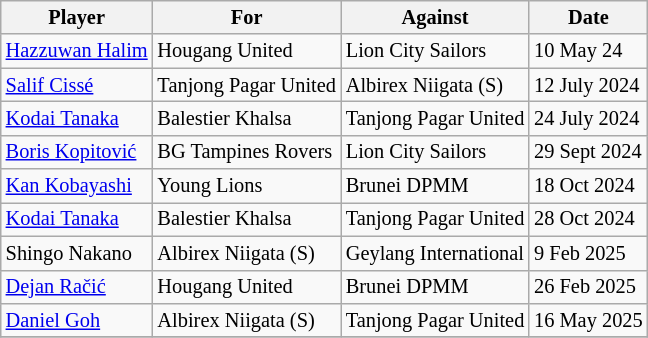<table class="wikitable plainrowheaders sortable" style="font-size:85%">
<tr>
<th>Player</th>
<th>For</th>
<th>Against</th>
<th>Date</th>
</tr>
<tr>
<td> <a href='#'>Hazzuwan Halim</a></td>
<td>Hougang United</td>
<td>Lion City Sailors</td>
<td>10 May 24</td>
</tr>
<tr>
<td> <a href='#'>Salif Cissé</a></td>
<td>Tanjong Pagar United</td>
<td>Albirex Niigata (S)</td>
<td>12 July 2024</td>
</tr>
<tr>
<td> <a href='#'>Kodai Tanaka</a></td>
<td>Balestier Khalsa</td>
<td>Tanjong Pagar United</td>
<td>24 July 2024</td>
</tr>
<tr>
<td> <a href='#'>Boris Kopitović</a></td>
<td>BG Tampines Rovers</td>
<td>Lion City Sailors</td>
<td>29 Sept 2024</td>
</tr>
<tr>
<td> <a href='#'>Kan Kobayashi</a></td>
<td>Young Lions</td>
<td>Brunei DPMM</td>
<td>18 Oct 2024</td>
</tr>
<tr>
<td> <a href='#'>Kodai Tanaka</a></td>
<td>Balestier Khalsa</td>
<td>Tanjong Pagar United</td>
<td>28 Oct 2024</td>
</tr>
<tr>
<td rowspan=1> Shingo Nakano</td>
<td rowspan=1>Albirex Niigata (S)</td>
<td rowspan=1>Geylang International</td>
<td>9 Feb 2025</td>
</tr>
<tr>
<td rowspan=1> <a href='#'>Dejan Račić</a></td>
<td>Hougang United</td>
<td>Brunei DPMM</td>
<td>26 Feb 2025</td>
</tr>
<tr>
<td rowspan=1> <a href='#'>Daniel Goh</a></td>
<td>Albirex Niigata (S)</td>
<td>Tanjong Pagar United</td>
<td>16 May 2025</td>
</tr>
<tr>
</tr>
</table>
